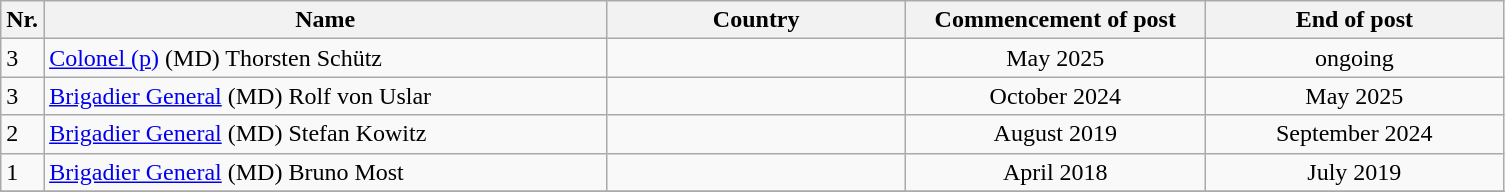<table class="wikitable sortable">
<tr>
<th>Nr.</th>
<th style="width:23em">Name</th>
<th style="width:12em">Country</th>
<th style="width:12em">Commencement of post</th>
<th style="width:12em">End of post</th>
</tr>
<tr>
<td>3</td>
<td style="text-align:left"><a href='#'>Colonel (p)</a> (MD) Thorsten Schütz</td>
<td align="center"></td>
<td align="center">May 2025</td>
<td align="center">ongoing</td>
</tr>
<tr>
<td>3</td>
<td style="text-align:left"><a href='#'>Brigadier General</a> (MD) Rolf von Uslar</td>
<td align="center"></td>
<td align="center">October 2024</td>
<td align="center">May 2025</td>
</tr>
<tr>
<td>2</td>
<td style="text-align:left"><a href='#'>Brigadier General</a> (MD) Stefan Kowitz</td>
<td align="center"></td>
<td align="center">August 2019</td>
<td align="center">September 2024</td>
</tr>
<tr>
<td>1</td>
<td style="text-align:left"><a href='#'>Brigadier General</a> (MD) Bruno Most</td>
<td align="center"></td>
<td align="center">April 2018</td>
<td align="center">July 2019</td>
</tr>
<tr>
</tr>
</table>
